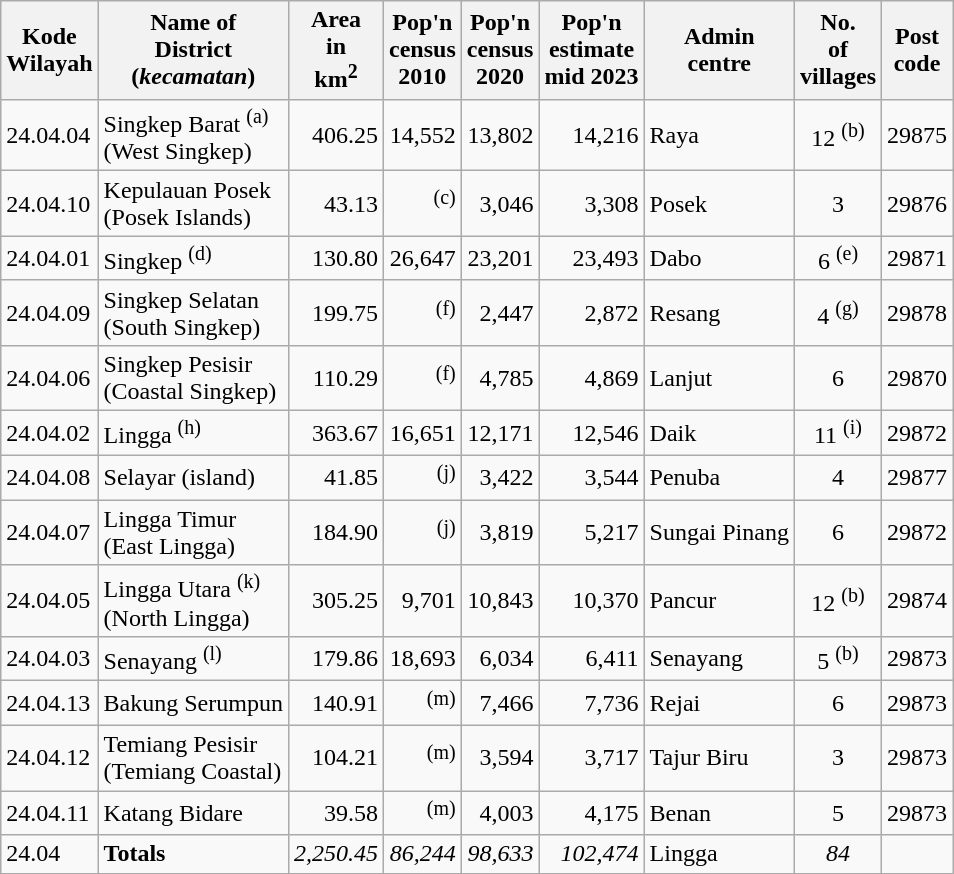<table class="sortable wikitable">
<tr>
<th>Kode <br>Wilayah</th>
<th>Name of<br>District<br>(<em>kecamatan</em>)</th>
<th>Area <br>in<br>km<sup>2</sup></th>
<th>Pop'n<br>census<br>2010</th>
<th>Pop'n<br>census<br>2020</th>
<th>Pop'n<br>estimate<br>mid 2023</th>
<th>Admin<br>centre</th>
<th>No. <br>of<br>villages</th>
<th>Post<br>code</th>
</tr>
<tr>
<td>24.04.04</td>
<td>Singkep Barat <sup>(a)</sup> <br> (West Singkep)</td>
<td align="right">406.25</td>
<td align="right">14,552</td>
<td align="right">13,802</td>
<td align="right">14,216</td>
<td>Raya</td>
<td align="center">12 <sup>(b)</sup></td>
<td>29875</td>
</tr>
<tr>
<td>24.04.10</td>
<td>Kepulauan Posek <br> (Posek Islands)</td>
<td align="right">43.13</td>
<td align="right"><sup>(c)</sup></td>
<td align="right">3,046</td>
<td align="right">3,308</td>
<td>Posek</td>
<td align="center">3</td>
<td>29876</td>
</tr>
<tr>
<td>24.04.01</td>
<td>Singkep <sup>(d)</sup> </td>
<td align="right">130.80</td>
<td align="right">26,647</td>
<td align="right">23,201</td>
<td align="right">23,493</td>
<td>Dabo</td>
<td align="center">6 <sup>(e)</sup></td>
<td>29871</td>
</tr>
<tr>
<td>24.04.09</td>
<td>Singkep Selatan <br> (South Singkep)</td>
<td align="right">199.75</td>
<td align="right"><sup>(f)</sup></td>
<td align="right">2,447</td>
<td align="right">2,872</td>
<td>Resang</td>
<td align="center">4 <sup>(g)</sup></td>
<td>29878</td>
</tr>
<tr>
<td>24.04.06</td>
<td>Singkep Pesisir <br> (Coastal Singkep)</td>
<td align="right">110.29</td>
<td align="right"><sup>(f)</sup></td>
<td align="right">4,785</td>
<td align="right">4,869</td>
<td>Lanjut</td>
<td align="center">6</td>
<td>29870</td>
</tr>
<tr>
<td>24.04.02</td>
<td>Lingga <sup>(h)</sup> </td>
<td align="right">363.67</td>
<td align="right">16,651</td>
<td align="right">12,171</td>
<td align="right">12,546</td>
<td>Daik</td>
<td align="center">11 <sup>(i)</sup></td>
<td>29872</td>
</tr>
<tr>
<td>24.04.08</td>
<td>Selayar (island) </td>
<td align="right">41.85</td>
<td align="right"><sup>(j)</sup></td>
<td align="right">3,422</td>
<td align="right">3,544</td>
<td>Penuba</td>
<td align="center">4</td>
<td>29877</td>
</tr>
<tr>
<td>24.04.07</td>
<td>Lingga Timur <br> (East Lingga)</td>
<td align="right">184.90</td>
<td align="right"><sup>(j)</sup></td>
<td align="right">3,819</td>
<td align="right">5,217</td>
<td>Sungai Pinang</td>
<td align="center">6</td>
<td>29872</td>
</tr>
<tr>
<td>24.04.05</td>
<td>Lingga Utara <sup>(k)</sup> <br> (North Lingga)</td>
<td align="right">305.25</td>
<td align="right">9,701</td>
<td align="right">10,843</td>
<td align="right">10,370</td>
<td>Pancur</td>
<td align="center">12 <sup>(b)</sup></td>
<td>29874</td>
</tr>
<tr>
<td>24.04.03</td>
<td>Senayang <sup>(l)</sup> </td>
<td align="right">179.86</td>
<td align="right">18,693</td>
<td align="right">6,034</td>
<td align="right">6,411</td>
<td>Senayang</td>
<td align="center">5 <sup>(b)</sup></td>
<td>29873</td>
</tr>
<tr>
<td>24.04.13</td>
<td>Bakung Serumpun </td>
<td align="right">140.91</td>
<td align="right"><sup>(m)</sup></td>
<td align="right">7,466</td>
<td align="right">7,736</td>
<td>Rejai</td>
<td align="center">6</td>
<td>29873</td>
</tr>
<tr>
<td>24.04.12</td>
<td>Temiang Pesisir <br> (Temiang Coastal)</td>
<td align="right">104.21</td>
<td align="right"><sup>(m)</sup></td>
<td align="right">3,594</td>
<td align="right">3,717</td>
<td>Tajur Biru</td>
<td align="center">3</td>
<td>29873</td>
</tr>
<tr>
<td>24.04.11</td>
<td>Katang Bidare </td>
<td align="right">39.58</td>
<td align="right"><sup>(m)</sup></td>
<td align="right">4,003</td>
<td align="right">4,175</td>
<td>Benan</td>
<td align="center">5</td>
<td>29873</td>
</tr>
<tr>
<td>24.04</td>
<td><strong>Totals</strong></td>
<td align="right"><em>2,250.45</em></td>
<td align="right"><em>86,244</em></td>
<td align="right"><em>98,633</em></td>
<td align="right"><em>102,474</em></td>
<td>Lingga</td>
<td align="center"><em>84</em></td>
<td></td>
</tr>
</table>
